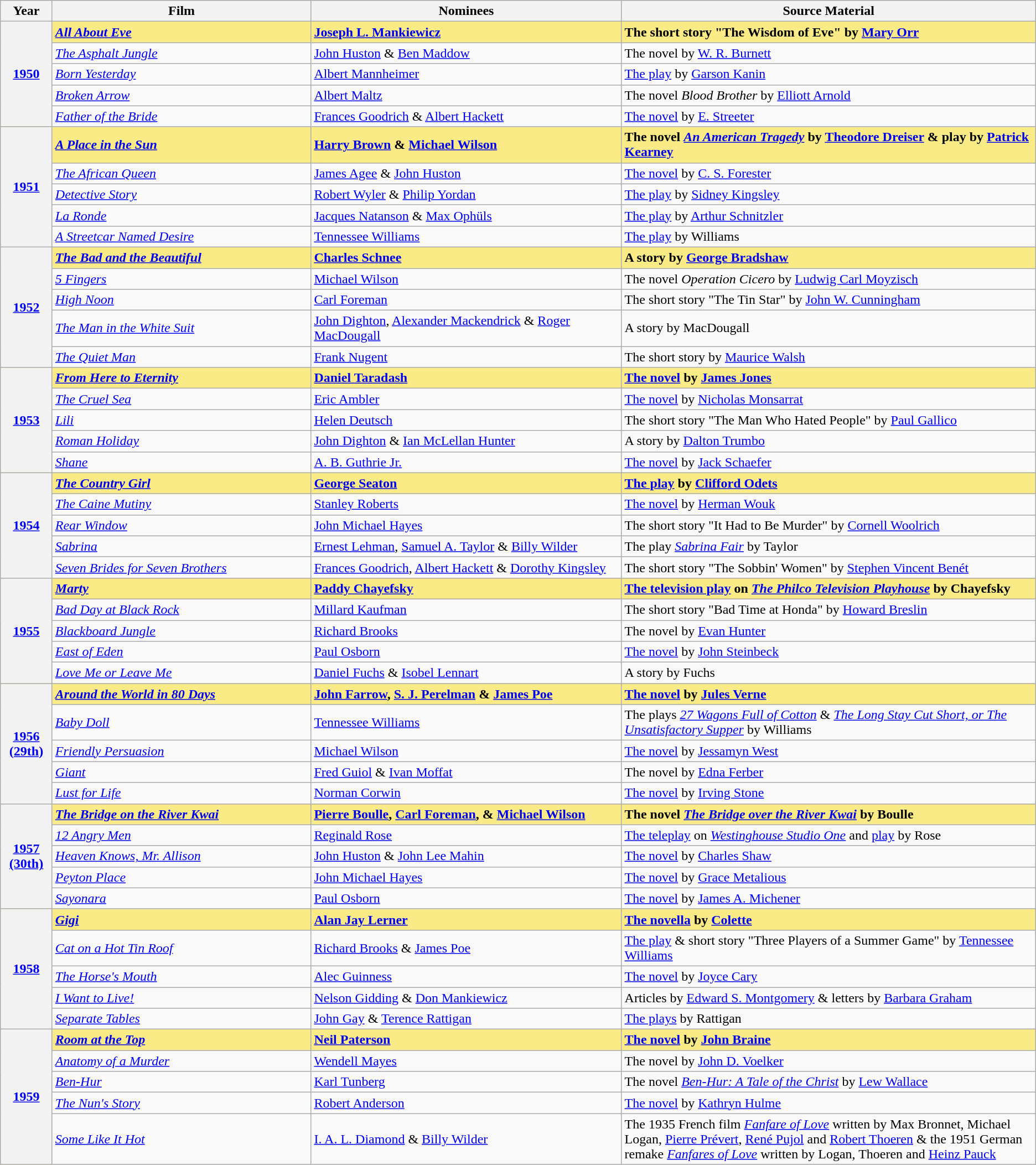<table class="wikitable">
<tr>
<th width="5%">Year</th>
<th width="25%">Film</th>
<th width="30%">Nominees</th>
<th width="40%">Source Material</th>
</tr>
<tr style="background:#FAEB86">
<th rowspan="5"><a href='#'>1950</a><br></th>
<td><strong><em><a href='#'>All About Eve</a></em></strong></td>
<td><strong><a href='#'>Joseph L. Mankiewicz</a></strong></td>
<td><strong>The short story "The Wisdom of Eve" by <a href='#'>Mary Orr</a></strong></td>
</tr>
<tr>
<td><em><a href='#'>The Asphalt Jungle</a></em></td>
<td><a href='#'>John Huston</a> & <a href='#'>Ben Maddow</a></td>
<td>The novel by <a href='#'>W. R. Burnett</a></td>
</tr>
<tr>
<td><em><a href='#'>Born Yesterday</a></em></td>
<td><a href='#'>Albert Mannheimer</a></td>
<td><a href='#'>The play</a> by <a href='#'>Garson Kanin</a></td>
</tr>
<tr>
<td><em><a href='#'>Broken Arrow</a></em></td>
<td><a href='#'>Albert Maltz</a></td>
<td>The novel <em>Blood Brother</em> by <a href='#'>Elliott Arnold</a></td>
</tr>
<tr>
<td><em><a href='#'>Father of the Bride</a></em></td>
<td><a href='#'>Frances Goodrich</a> & <a href='#'>Albert Hackett</a></td>
<td><a href='#'>The novel</a> by <a href='#'>E. Streeter</a></td>
</tr>
<tr style="background:#FAEB86">
<th rowspan="5"><a href='#'>1951</a><br></th>
<td><strong><em><a href='#'>A Place in the Sun</a></em></strong></td>
<td><strong><a href='#'>Harry Brown</a> & <a href='#'>Michael Wilson</a></strong></td>
<td><strong>The novel <em><a href='#'>An American Tragedy</a></em> by <a href='#'>Theodore Dreiser</a> & play by <a href='#'>Patrick Kearney</a></strong></td>
</tr>
<tr>
<td><em><a href='#'>The African Queen</a></em></td>
<td><a href='#'>James Agee</a> & <a href='#'>John Huston</a></td>
<td><a href='#'>The novel</a> by <a href='#'>C. S. Forester</a></td>
</tr>
<tr>
<td><em><a href='#'>Detective Story</a></em></td>
<td><a href='#'>Robert Wyler</a> & <a href='#'>Philip Yordan</a></td>
<td><a href='#'>The play</a> by <a href='#'>Sidney Kingsley</a></td>
</tr>
<tr>
<td><em><a href='#'>La Ronde</a></em></td>
<td><a href='#'>Jacques Natanson</a> & <a href='#'>Max Ophüls</a></td>
<td><a href='#'>The play</a> by <a href='#'>Arthur Schnitzler</a></td>
</tr>
<tr>
<td><em><a href='#'>A Streetcar Named Desire</a></em></td>
<td><a href='#'>Tennessee Williams</a></td>
<td><a href='#'>The play</a> by Williams</td>
</tr>
<tr style="background:#FAEB86">
<th rowspan="5"><a href='#'>1952</a><br></th>
<td><strong><em><a href='#'>The Bad and the Beautiful</a></em></strong></td>
<td><strong><a href='#'>Charles Schnee</a></strong></td>
<td><strong>A story by <a href='#'>George Bradshaw</a></strong></td>
</tr>
<tr>
<td><em><a href='#'>5 Fingers</a></em></td>
<td><a href='#'>Michael Wilson</a></td>
<td>The novel <em>Operation Cicero</em> by <a href='#'>Ludwig Carl Moyzisch</a></td>
</tr>
<tr>
<td><em><a href='#'>High Noon</a></em></td>
<td><a href='#'>Carl Foreman</a></td>
<td>The short story "The Tin Star" by <a href='#'>John W. Cunningham</a></td>
</tr>
<tr>
<td><em><a href='#'>The Man in the White Suit</a></em></td>
<td><a href='#'>John Dighton</a>, <a href='#'>Alexander Mackendrick</a> & <a href='#'>Roger MacDougall</a></td>
<td>A story by MacDougall</td>
</tr>
<tr>
<td><em><a href='#'>The Quiet Man</a></em></td>
<td><a href='#'>Frank Nugent</a></td>
<td>The short story by <a href='#'>Maurice Walsh</a></td>
</tr>
<tr style="background:#FAEB86">
<th rowspan="5"><a href='#'>1953</a><br></th>
<td><strong><em><a href='#'>From Here to Eternity</a></em></strong></td>
<td><strong><a href='#'>Daniel Taradash</a></strong></td>
<td><strong><a href='#'>The novel</a> by <a href='#'>James Jones</a></strong></td>
</tr>
<tr>
<td><em><a href='#'>The Cruel Sea</a></em></td>
<td><a href='#'>Eric Ambler</a></td>
<td><a href='#'>The novel</a> by <a href='#'>Nicholas Monsarrat</a></td>
</tr>
<tr>
<td><em><a href='#'>Lili</a></em></td>
<td><a href='#'>Helen Deutsch</a></td>
<td>The short story "The Man Who Hated People" by <a href='#'>Paul Gallico</a></td>
</tr>
<tr>
<td><em><a href='#'>Roman Holiday</a></em></td>
<td><a href='#'>John Dighton</a> & <a href='#'>Ian McLellan Hunter</a></td>
<td>A story by <a href='#'>Dalton Trumbo</a> </td>
</tr>
<tr>
<td><em><a href='#'>Shane</a></em></td>
<td><a href='#'>A. B. Guthrie Jr.</a></td>
<td><a href='#'>The novel</a> by <a href='#'>Jack Schaefer</a></td>
</tr>
<tr style="background:#FAEB86">
<th rowspan="5"><a href='#'>1954</a><br></th>
<td><strong><em><a href='#'>The Country Girl</a></em></strong></td>
<td><strong><a href='#'>George Seaton</a></strong></td>
<td><strong><a href='#'>The play</a> by <a href='#'>Clifford Odets</a></strong></td>
</tr>
<tr>
<td><em><a href='#'>The Caine Mutiny</a></em></td>
<td><a href='#'>Stanley Roberts</a></td>
<td><a href='#'>The novel</a> by <a href='#'>Herman Wouk</a></td>
</tr>
<tr>
<td><em><a href='#'>Rear Window</a></em></td>
<td><a href='#'>John Michael Hayes</a></td>
<td>The short story "It Had to Be Murder" by <a href='#'>Cornell Woolrich</a></td>
</tr>
<tr>
<td><em><a href='#'>Sabrina</a></em></td>
<td><a href='#'>Ernest Lehman</a>, <a href='#'>Samuel A. Taylor</a> & <a href='#'>Billy Wilder</a></td>
<td>The play <em><a href='#'>Sabrina Fair</a></em> by Taylor</td>
</tr>
<tr>
<td><em><a href='#'>Seven Brides for Seven Brothers</a></em></td>
<td><a href='#'>Frances Goodrich</a>, <a href='#'>Albert Hackett</a> & <a href='#'>Dorothy Kingsley</a></td>
<td>The short story "The Sobbin' Women" by <a href='#'>Stephen Vincent Benét</a></td>
</tr>
<tr style="background:#FAEB86">
<th rowspan="5"><a href='#'>1955</a><br></th>
<td><strong><em><a href='#'>Marty</a></em></strong></td>
<td><strong><a href='#'>Paddy Chayefsky</a></strong></td>
<td><strong><a href='#'>The television play</a> on <em><a href='#'>The Philco Television Playhouse</a></em> by Chayefsky</strong></td>
</tr>
<tr>
<td><em><a href='#'>Bad Day at Black Rock</a></em></td>
<td><a href='#'>Millard Kaufman</a></td>
<td>The short story "Bad Time at Honda" by <a href='#'>Howard Breslin</a></td>
</tr>
<tr>
<td><em><a href='#'>Blackboard Jungle</a></em></td>
<td><a href='#'>Richard Brooks</a></td>
<td>The novel by <a href='#'>Evan Hunter</a></td>
</tr>
<tr>
<td><em><a href='#'>East of Eden</a></em></td>
<td><a href='#'>Paul Osborn</a></td>
<td><a href='#'>The novel</a> by <a href='#'>John Steinbeck</a></td>
</tr>
<tr>
<td><em><a href='#'>Love Me or Leave Me</a></em></td>
<td><a href='#'>Daniel Fuchs</a> & <a href='#'>Isobel Lennart</a></td>
<td>A story by Fuchs</td>
</tr>
<tr style="background:#FAEB86">
<th rowspan="5"><a href='#'>1956</a><br><a href='#'>(29th)</a></th>
<td><strong><em><a href='#'>Around the World in 80 Days</a></em></strong></td>
<td><strong><a href='#'>John Farrow</a>, <a href='#'>S. J. Perelman</a> & <a href='#'>James Poe</a></strong></td>
<td><strong><a href='#'>The novel</a> by <a href='#'>Jules Verne</a></strong></td>
</tr>
<tr>
<td><em><a href='#'>Baby Doll</a></em></td>
<td><a href='#'>Tennessee Williams</a></td>
<td>The plays <em><a href='#'>27 Wagons Full of Cotton</a></em> & <em><a href='#'>The Long Stay Cut Short, or The Unsatisfactory Supper</a></em> by Williams</td>
</tr>
<tr>
<td><em><a href='#'>Friendly Persuasion</a></em></td>
<td><a href='#'>Michael Wilson</a></td>
<td><a href='#'>The novel</a> by <a href='#'>Jessamyn West</a></td>
</tr>
<tr>
<td><em><a href='#'>Giant</a></em></td>
<td><a href='#'>Fred Guiol</a> & <a href='#'>Ivan Moffat</a></td>
<td>The novel by <a href='#'>Edna Ferber</a></td>
</tr>
<tr>
<td><em><a href='#'>Lust for Life</a></em></td>
<td><a href='#'>Norman Corwin</a></td>
<td><a href='#'>The novel</a> by <a href='#'>Irving Stone</a></td>
</tr>
<tr style="background:#FAEB86">
<th rowspan="5"><a href='#'>1957</a><br><a href='#'>(30th)</a></th>
<td><strong><em><a href='#'>The Bridge on the River Kwai</a></em></strong></td>
<td><strong><a href='#'>Pierre Boulle</a>, <a href='#'>Carl Foreman</a>, & <a href='#'>Michael Wilson</a></strong></td>
<td><strong>The novel <em><a href='#'>The Bridge over the River Kwai</a></em> by Boulle</strong></td>
</tr>
<tr>
<td><em><a href='#'>12 Angry Men</a></em></td>
<td><a href='#'>Reginald Rose</a></td>
<td><a href='#'>The teleplay</a> on <em><a href='#'>Westinghouse Studio One</a></em> and <a href='#'>play</a> by Rose</td>
</tr>
<tr>
<td><em><a href='#'>Heaven Knows, Mr. Allison</a></em></td>
<td><a href='#'>John Huston</a> & <a href='#'>John Lee Mahin</a></td>
<td><a href='#'>The novel</a> by <a href='#'>Charles Shaw</a></td>
</tr>
<tr>
<td><em><a href='#'>Peyton Place</a></em></td>
<td><a href='#'>John Michael Hayes</a></td>
<td><a href='#'>The novel</a> by <a href='#'>Grace Metalious</a></td>
</tr>
<tr>
<td><em><a href='#'>Sayonara</a></em></td>
<td><a href='#'>Paul Osborn</a></td>
<td><a href='#'>The novel</a> by <a href='#'>James A. Michener</a></td>
</tr>
<tr style="background:#FAEB86">
<th rowspan="5"><a href='#'>1958</a><br></th>
<td><strong><em><a href='#'>Gigi</a></em></strong></td>
<td><strong><a href='#'>Alan Jay Lerner</a></strong></td>
<td><strong><a href='#'>The novella</a> by <a href='#'>Colette</a></strong></td>
</tr>
<tr>
<td><em><a href='#'>Cat on a Hot Tin Roof</a></em></td>
<td><a href='#'>Richard Brooks</a> & <a href='#'>James Poe</a></td>
<td><a href='#'>The play</a> & short story "Three Players of a Summer Game" by <a href='#'>Tennessee Williams</a></td>
</tr>
<tr>
<td><em><a href='#'>The Horse's Mouth</a></em></td>
<td><a href='#'>Alec Guinness</a></td>
<td><a href='#'>The novel</a> by <a href='#'>Joyce Cary</a></td>
</tr>
<tr>
<td><em><a href='#'>I Want to Live!</a></em></td>
<td><a href='#'>Nelson Gidding</a> & <a href='#'>Don Mankiewicz</a></td>
<td>Articles by <a href='#'>Edward S. Montgomery</a> & letters by <a href='#'>Barbara Graham</a></td>
</tr>
<tr>
<td><em><a href='#'>Separate Tables</a></em></td>
<td><a href='#'>John Gay</a> & <a href='#'>Terence Rattigan</a></td>
<td><a href='#'>The plays</a> by Rattigan</td>
</tr>
<tr style="background:#FAEB86">
<th rowspan="5"><a href='#'>1959</a><br></th>
<td><strong><em><a href='#'>Room at the Top</a></em></strong></td>
<td><strong><a href='#'>Neil Paterson</a></strong></td>
<td><strong><a href='#'>The novel</a> by <a href='#'>John Braine</a></strong></td>
</tr>
<tr>
<td><em><a href='#'>Anatomy of a Murder</a></em></td>
<td><a href='#'>Wendell Mayes</a></td>
<td>The novel by <a href='#'>John D. Voelker</a></td>
</tr>
<tr>
<td><em><a href='#'>Ben-Hur</a></em></td>
<td><a href='#'>Karl Tunberg</a></td>
<td>The novel <em><a href='#'>Ben-Hur: A Tale of the Christ</a></em> by <a href='#'>Lew Wallace</a></td>
</tr>
<tr>
<td><em><a href='#'>The Nun's Story</a></em></td>
<td><a href='#'>Robert Anderson</a></td>
<td><a href='#'>The novel</a> by <a href='#'>Kathryn Hulme</a></td>
</tr>
<tr>
<td><em><a href='#'>Some Like It Hot</a></em></td>
<td><a href='#'>I. A. L. Diamond</a> & <a href='#'>Billy Wilder</a></td>
<td>The 1935 French film <em><a href='#'>Fanfare of Love</a></em> written by Max Bronnet, Michael Logan, <a href='#'>Pierre Prévert</a>, <a href='#'>René Pujol</a> and <a href='#'>Robert Thoeren</a> & the 1951 German remake <em><a href='#'>Fanfares of Love</a></em> written by Logan, Thoeren and <a href='#'>Heinz Pauck</a></td>
</tr>
</table>
